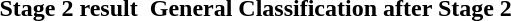<table>
<tr>
<td><strong>Stage 2 result</strong><br>










</td>
<td></td>
<td><strong>General Classification after Stage 2</strong><br>










</td>
</tr>
</table>
